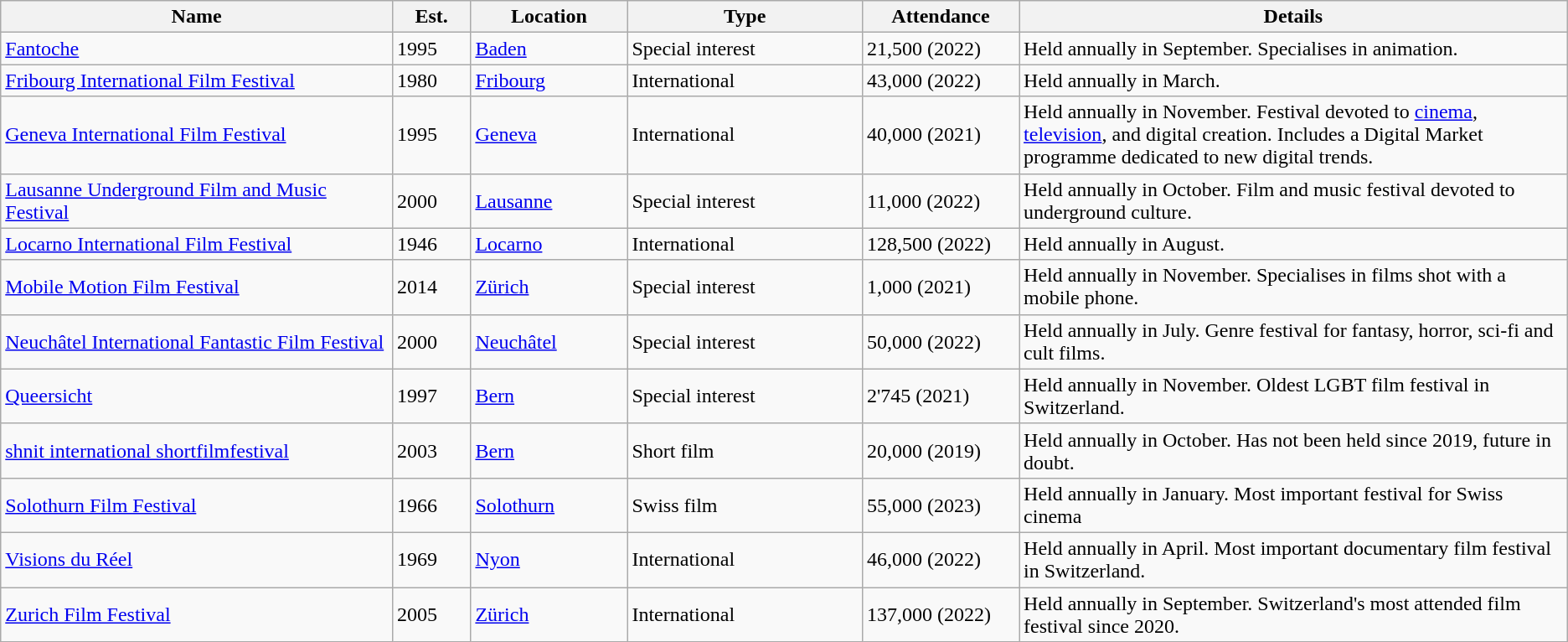<table class="wikitable">
<tr>
<th width="25%">Name</th>
<th width="5%">Est.</th>
<th width="10%">Location</th>
<th width="15%">Type</th>
<th width="10%">Attendance</th>
<th>Details</th>
</tr>
<tr>
<td><a href='#'>Fantoche</a></td>
<td>1995</td>
<td><a href='#'>Baden</a></td>
<td>Special interest</td>
<td>21,500 (2022)</td>
<td>Held annually in September. Specialises in animation.</td>
</tr>
<tr>
<td><a href='#'>Fribourg International Film Festival</a></td>
<td>1980</td>
<td><a href='#'>Fribourg</a></td>
<td>International</td>
<td>43,000 (2022)</td>
<td>Held annually in March.</td>
</tr>
<tr>
<td><a href='#'>Geneva International Film Festival</a></td>
<td>1995</td>
<td><a href='#'>Geneva</a></td>
<td>International</td>
<td>40,000 (2021)</td>
<td>Held annually in November. Festival devoted to <a href='#'>cinema</a>, <a href='#'>television</a>, and digital creation. Includes a Digital Market programme dedicated to new digital trends.</td>
</tr>
<tr>
<td><a href='#'>Lausanne Underground Film and Music Festival</a></td>
<td>2000</td>
<td><a href='#'>Lausanne</a></td>
<td>Special interest</td>
<td>11,000 (2022)</td>
<td>Held annually in October. Film and music festival devoted to underground culture.</td>
</tr>
<tr>
<td><a href='#'>Locarno International Film Festival</a></td>
<td>1946</td>
<td><a href='#'>Locarno</a></td>
<td>International</td>
<td>128,500 (2022)</td>
<td>Held annually in August.</td>
</tr>
<tr>
<td><a href='#'>Mobile Motion Film Festival</a></td>
<td>2014</td>
<td><a href='#'>Zürich</a></td>
<td>Special interest</td>
<td>1,000 (2021)</td>
<td>Held annually in November. Specialises in films shot with a mobile phone.</td>
</tr>
<tr>
<td><a href='#'>Neuchâtel International Fantastic Film Festival</a></td>
<td>2000</td>
<td><a href='#'>Neuchâtel</a></td>
<td>Special interest</td>
<td>50,000 (2022)</td>
<td>Held annually in July. Genre festival for fantasy, horror, sci-fi and cult films.</td>
</tr>
<tr>
<td><a href='#'>Queersicht</a></td>
<td>1997</td>
<td><a href='#'>Bern</a></td>
<td>Special interest</td>
<td>2'745 (2021)</td>
<td>Held annually in November. Oldest LGBT film festival in Switzerland.</td>
</tr>
<tr>
<td><a href='#'>shnit international shortfilmfestival</a></td>
<td>2003</td>
<td><a href='#'>Bern</a></td>
<td>Short film</td>
<td>20,000 (2019)</td>
<td>Held annually in October. Has not been held since 2019, future in doubt.</td>
</tr>
<tr>
<td><a href='#'>Solothurn Film Festival</a></td>
<td>1966</td>
<td><a href='#'>Solothurn</a></td>
<td>Swiss film</td>
<td>55,000 (2023)</td>
<td>Held annually in January. Most important festival for Swiss cinema</td>
</tr>
<tr>
<td><a href='#'>Visions du Réel</a></td>
<td>1969</td>
<td><a href='#'>Nyon</a></td>
<td>International</td>
<td>46,000 (2022)</td>
<td>Held annually in April. Most important documentary film festival in Switzerland.</td>
</tr>
<tr>
<td><a href='#'>Zurich Film Festival</a></td>
<td>2005</td>
<td><a href='#'>Zürich</a></td>
<td>International</td>
<td>137,000 (2022)</td>
<td>Held annually in September. Switzerland's most attended film festival since 2020.</td>
</tr>
</table>
